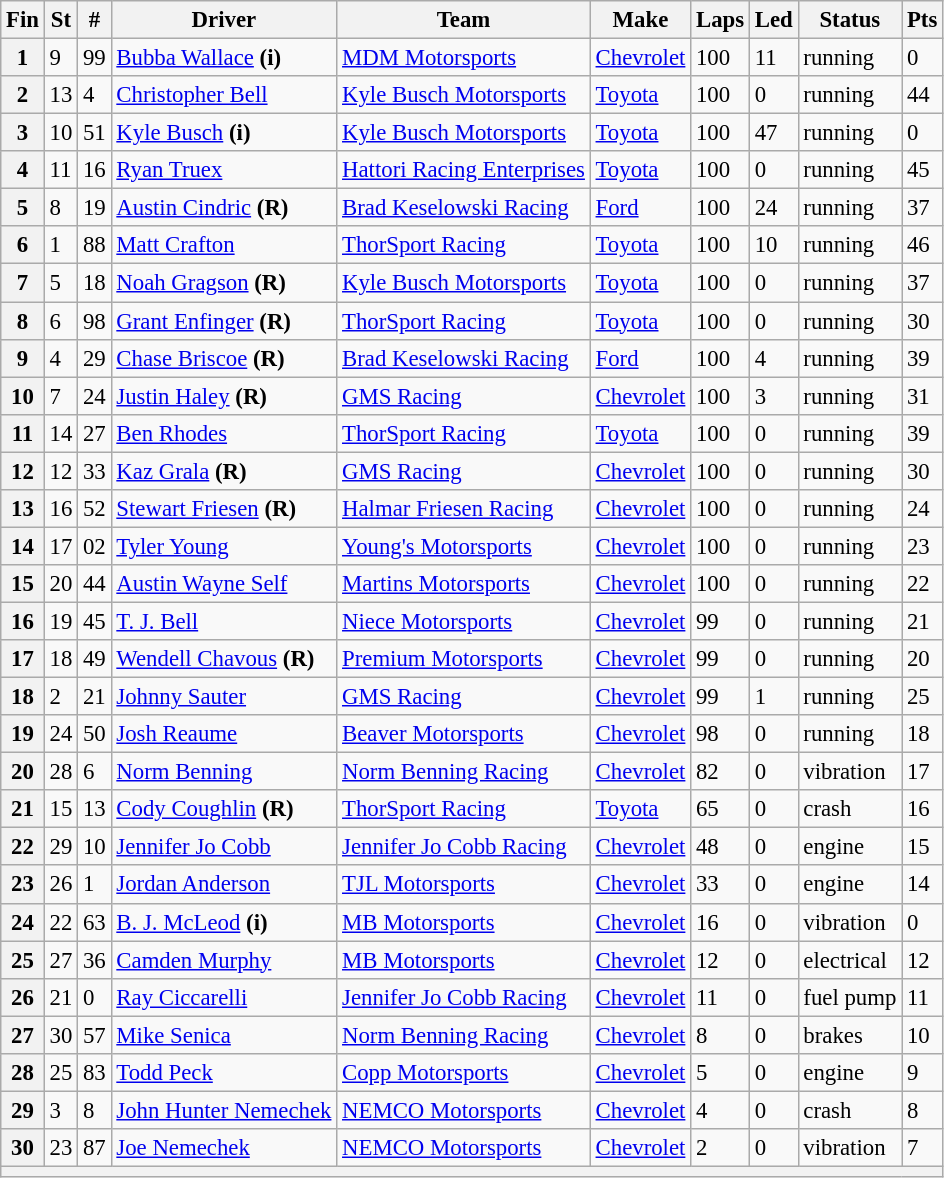<table class="wikitable" style="font-size:95%">
<tr>
<th>Fin</th>
<th>St</th>
<th>#</th>
<th>Driver</th>
<th>Team</th>
<th>Make</th>
<th>Laps</th>
<th>Led</th>
<th>Status</th>
<th>Pts</th>
</tr>
<tr>
<th>1</th>
<td>9</td>
<td>99</td>
<td><a href='#'>Bubba Wallace</a> <strong>(i)</strong></td>
<td><a href='#'>MDM Motorsports</a></td>
<td><a href='#'>Chevrolet</a></td>
<td>100</td>
<td>11</td>
<td>running</td>
<td>0</td>
</tr>
<tr>
<th>2</th>
<td>13</td>
<td>4</td>
<td><a href='#'>Christopher Bell</a></td>
<td><a href='#'>Kyle Busch Motorsports</a></td>
<td><a href='#'>Toyota</a></td>
<td>100</td>
<td>0</td>
<td>running</td>
<td>44</td>
</tr>
<tr>
<th>3</th>
<td>10</td>
<td>51</td>
<td><a href='#'>Kyle Busch</a> <strong>(i)</strong></td>
<td><a href='#'>Kyle Busch Motorsports</a></td>
<td><a href='#'>Toyota</a></td>
<td>100</td>
<td>47</td>
<td>running</td>
<td>0</td>
</tr>
<tr>
<th>4</th>
<td>11</td>
<td>16</td>
<td><a href='#'>Ryan Truex</a></td>
<td><a href='#'>Hattori Racing Enterprises</a></td>
<td><a href='#'>Toyota</a></td>
<td>100</td>
<td>0</td>
<td>running</td>
<td>45</td>
</tr>
<tr>
<th>5</th>
<td>8</td>
<td>19</td>
<td><a href='#'>Austin Cindric</a> <strong>(R)</strong></td>
<td><a href='#'>Brad Keselowski Racing</a></td>
<td><a href='#'>Ford</a></td>
<td>100</td>
<td>24</td>
<td>running</td>
<td>37</td>
</tr>
<tr>
<th>6</th>
<td>1</td>
<td>88</td>
<td><a href='#'>Matt Crafton</a></td>
<td><a href='#'>ThorSport Racing</a></td>
<td><a href='#'>Toyota</a></td>
<td>100</td>
<td>10</td>
<td>running</td>
<td>46</td>
</tr>
<tr>
<th>7</th>
<td>5</td>
<td>18</td>
<td><a href='#'>Noah Gragson</a> <strong>(R)</strong></td>
<td><a href='#'>Kyle Busch Motorsports</a></td>
<td><a href='#'>Toyota</a></td>
<td>100</td>
<td>0</td>
<td>running</td>
<td>37</td>
</tr>
<tr>
<th>8</th>
<td>6</td>
<td>98</td>
<td><a href='#'>Grant Enfinger</a> <strong>(R)</strong></td>
<td><a href='#'>ThorSport Racing</a></td>
<td><a href='#'>Toyota</a></td>
<td>100</td>
<td>0</td>
<td>running</td>
<td>30</td>
</tr>
<tr>
<th>9</th>
<td>4</td>
<td>29</td>
<td><a href='#'>Chase Briscoe</a> <strong>(R)</strong></td>
<td><a href='#'>Brad Keselowski Racing</a></td>
<td><a href='#'>Ford</a></td>
<td>100</td>
<td>4</td>
<td>running</td>
<td>39</td>
</tr>
<tr>
<th>10</th>
<td>7</td>
<td>24</td>
<td><a href='#'>Justin Haley</a> <strong>(R)</strong></td>
<td><a href='#'>GMS Racing</a></td>
<td><a href='#'>Chevrolet</a></td>
<td>100</td>
<td>3</td>
<td>running</td>
<td>31</td>
</tr>
<tr>
<th>11</th>
<td>14</td>
<td>27</td>
<td><a href='#'>Ben Rhodes</a></td>
<td><a href='#'>ThorSport Racing</a></td>
<td><a href='#'>Toyota</a></td>
<td>100</td>
<td>0</td>
<td>running</td>
<td>39</td>
</tr>
<tr>
<th>12</th>
<td>12</td>
<td>33</td>
<td><a href='#'>Kaz Grala</a> <strong>(R)</strong></td>
<td><a href='#'>GMS Racing</a></td>
<td><a href='#'>Chevrolet</a></td>
<td>100</td>
<td>0</td>
<td>running</td>
<td>30</td>
</tr>
<tr>
<th>13</th>
<td>16</td>
<td>52</td>
<td><a href='#'>Stewart Friesen</a> <strong>(R)</strong></td>
<td><a href='#'>Halmar Friesen Racing</a></td>
<td><a href='#'>Chevrolet</a></td>
<td>100</td>
<td>0</td>
<td>running</td>
<td>24</td>
</tr>
<tr>
<th>14</th>
<td>17</td>
<td>02</td>
<td><a href='#'>Tyler Young</a></td>
<td><a href='#'>Young's Motorsports</a></td>
<td><a href='#'>Chevrolet</a></td>
<td>100</td>
<td>0</td>
<td>running</td>
<td>23</td>
</tr>
<tr>
<th>15</th>
<td>20</td>
<td>44</td>
<td><a href='#'>Austin Wayne Self</a></td>
<td><a href='#'>Martins Motorsports</a></td>
<td><a href='#'>Chevrolet</a></td>
<td>100</td>
<td>0</td>
<td>running</td>
<td>22</td>
</tr>
<tr>
<th>16</th>
<td>19</td>
<td>45</td>
<td><a href='#'>T. J. Bell</a></td>
<td><a href='#'>Niece Motorsports</a></td>
<td><a href='#'>Chevrolet</a></td>
<td>99</td>
<td>0</td>
<td>running</td>
<td>21</td>
</tr>
<tr>
<th>17</th>
<td>18</td>
<td>49</td>
<td><a href='#'>Wendell Chavous</a> <strong>(R)</strong></td>
<td><a href='#'>Premium Motorsports</a></td>
<td><a href='#'>Chevrolet</a></td>
<td>99</td>
<td>0</td>
<td>running</td>
<td>20</td>
</tr>
<tr>
<th>18</th>
<td>2</td>
<td>21</td>
<td><a href='#'>Johnny Sauter</a></td>
<td><a href='#'>GMS Racing</a></td>
<td><a href='#'>Chevrolet</a></td>
<td>99</td>
<td>1</td>
<td>running</td>
<td>25</td>
</tr>
<tr>
<th>19</th>
<td>24</td>
<td>50</td>
<td><a href='#'>Josh Reaume</a></td>
<td><a href='#'>Beaver Motorsports</a></td>
<td><a href='#'>Chevrolet</a></td>
<td>98</td>
<td>0</td>
<td>running</td>
<td>18</td>
</tr>
<tr>
<th>20</th>
<td>28</td>
<td>6</td>
<td><a href='#'>Norm Benning</a></td>
<td><a href='#'>Norm Benning Racing</a></td>
<td><a href='#'>Chevrolet</a></td>
<td>82</td>
<td>0</td>
<td>vibration</td>
<td>17</td>
</tr>
<tr>
<th>21</th>
<td>15</td>
<td>13</td>
<td><a href='#'>Cody Coughlin</a> <strong>(R)</strong></td>
<td><a href='#'>ThorSport Racing</a></td>
<td><a href='#'>Toyota</a></td>
<td>65</td>
<td>0</td>
<td>crash</td>
<td>16</td>
</tr>
<tr>
<th>22</th>
<td>29</td>
<td>10</td>
<td><a href='#'>Jennifer Jo Cobb</a></td>
<td><a href='#'>Jennifer Jo Cobb Racing</a></td>
<td><a href='#'>Chevrolet</a></td>
<td>48</td>
<td>0</td>
<td>engine</td>
<td>15</td>
</tr>
<tr>
<th>23</th>
<td>26</td>
<td>1</td>
<td><a href='#'>Jordan Anderson</a></td>
<td><a href='#'>TJL Motorsports</a></td>
<td><a href='#'>Chevrolet</a></td>
<td>33</td>
<td>0</td>
<td>engine</td>
<td>14</td>
</tr>
<tr>
<th>24</th>
<td>22</td>
<td>63</td>
<td><a href='#'>B. J. McLeod</a> <strong>(i)</strong></td>
<td><a href='#'>MB Motorsports</a></td>
<td><a href='#'>Chevrolet</a></td>
<td>16</td>
<td>0</td>
<td>vibration</td>
<td>0</td>
</tr>
<tr>
<th>25</th>
<td>27</td>
<td>36</td>
<td><a href='#'>Camden Murphy</a></td>
<td><a href='#'>MB Motorsports</a></td>
<td><a href='#'>Chevrolet</a></td>
<td>12</td>
<td>0</td>
<td>electrical</td>
<td>12</td>
</tr>
<tr>
<th>26</th>
<td>21</td>
<td>0</td>
<td><a href='#'>Ray Ciccarelli</a></td>
<td><a href='#'>Jennifer Jo Cobb Racing</a></td>
<td><a href='#'>Chevrolet</a></td>
<td>11</td>
<td>0</td>
<td>fuel pump</td>
<td>11</td>
</tr>
<tr>
<th>27</th>
<td>30</td>
<td>57</td>
<td><a href='#'>Mike Senica</a></td>
<td><a href='#'>Norm Benning Racing</a></td>
<td><a href='#'>Chevrolet</a></td>
<td>8</td>
<td>0</td>
<td>brakes</td>
<td>10</td>
</tr>
<tr>
<th>28</th>
<td>25</td>
<td>83</td>
<td><a href='#'>Todd Peck</a></td>
<td><a href='#'>Copp Motorsports</a></td>
<td><a href='#'>Chevrolet</a></td>
<td>5</td>
<td>0</td>
<td>engine</td>
<td>9</td>
</tr>
<tr>
<th>29</th>
<td>3</td>
<td>8</td>
<td><a href='#'>John Hunter Nemechek</a></td>
<td><a href='#'>NEMCO Motorsports</a></td>
<td><a href='#'>Chevrolet</a></td>
<td>4</td>
<td>0</td>
<td>crash</td>
<td>8</td>
</tr>
<tr>
<th>30</th>
<td>23</td>
<td>87</td>
<td><a href='#'>Joe Nemechek</a></td>
<td><a href='#'>NEMCO Motorsports</a></td>
<td><a href='#'>Chevrolet</a></td>
<td>2</td>
<td>0</td>
<td>vibration</td>
<td>7</td>
</tr>
<tr>
<th colspan="10"></th>
</tr>
</table>
